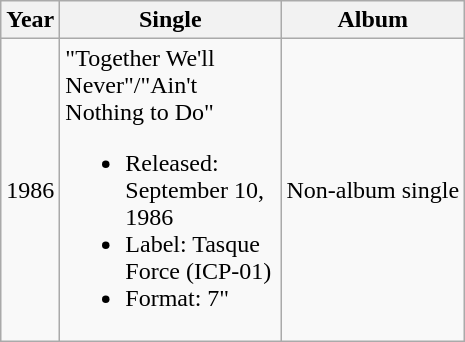<table class="wikitable" border="1">
<tr>
<th>Year</th>
<th width="140">Single</th>
<th>Album</th>
</tr>
<tr>
<td>1986</td>
<td>"Together We'll Never"/"Ain't Nothing to Do"<br><ul><li>Released: September 10, 1986</li><li>Label: Tasque Force (ICP-01)</li><li>Format: 7"</li></ul></td>
<td align="center">Non-album single</td>
</tr>
</table>
